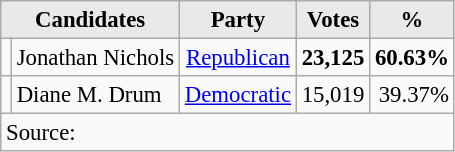<table class=wikitable style="font-size:95%; text-align:right;">
<tr>
<th style="background:#e9e9e9; text-align:center;" colspan="2">Candidates</th>
<th style="background:#e9e9e9; text-align:center;">Party</th>
<th style="background:#e9e9e9; text-align:center;">Votes</th>
<th style="background:#e9e9e9; text-align:center;">%</th>
</tr>
<tr>
<td></td>
<td align=left>Jonathan Nichols</td>
<td align=center><a href='#'>Republican</a></td>
<td><strong>23,125</strong></td>
<td><strong>60.63%</strong></td>
</tr>
<tr>
<td></td>
<td align=left>Diane M. Drum</td>
<td align=center><a href='#'>Democratic</a></td>
<td>15,019</td>
<td>39.37%</td>
</tr>
<tr>
<td style="text-align:left;" colspan="6">Source:</td>
</tr>
</table>
